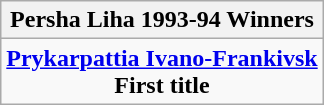<table class="wikitable" style="text-align: center; margin: 0 auto;">
<tr>
<th>Persha Liha 1993-94 Winners</th>
</tr>
<tr>
<td><strong><a href='#'>Prykarpattia Ivano-Frankivsk</a></strong><br><strong>First title</strong></td>
</tr>
</table>
